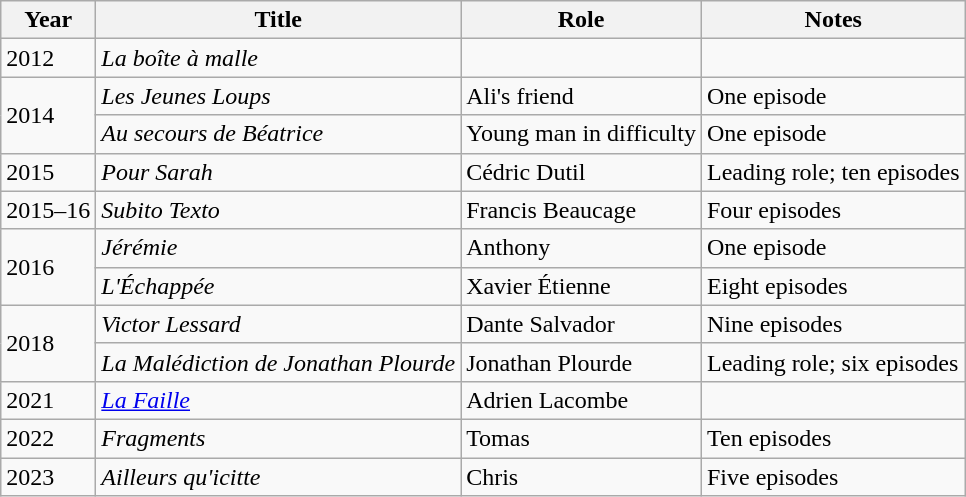<table class="wikitable">
<tr>
<th>Year</th>
<th>Title</th>
<th>Role</th>
<th>Notes</th>
</tr>
<tr>
<td>2012</td>
<td><em>La boîte à malle</em></td>
<td></td>
<td></td>
</tr>
<tr>
<td rowspan=2>2014</td>
<td><em>Les Jeunes Loups</em></td>
<td>Ali's friend</td>
<td>One episode</td>
</tr>
<tr>
<td><em>Au secours de Béatrice</em></td>
<td>Young man in difficulty</td>
<td>One episode</td>
</tr>
<tr>
<td>2015</td>
<td><em>Pour Sarah</em></td>
<td>Cédric Dutil</td>
<td>Leading role; ten episodes</td>
</tr>
<tr>
<td>2015–16</td>
<td><em>Subito Texto</em></td>
<td>Francis Beaucage</td>
<td>Four episodes</td>
</tr>
<tr>
<td rowspan=2>2016</td>
<td><em>Jérémie</em></td>
<td>Anthony</td>
<td>One episode</td>
</tr>
<tr>
<td><em>L'Échappée</em></td>
<td>Xavier Étienne</td>
<td>Eight episodes</td>
</tr>
<tr>
<td rowspan=2>2018</td>
<td><em>Victor Lessard</em></td>
<td>Dante Salvador</td>
<td>Nine episodes</td>
</tr>
<tr>
<td><em>La Malédiction de Jonathan Plourde</em></td>
<td>Jonathan Plourde</td>
<td>Leading role; six episodes</td>
</tr>
<tr>
<td>2021</td>
<td><em><a href='#'>La Faille</a></em></td>
<td>Adrien Lacombe</td>
<td></td>
</tr>
<tr>
<td>2022</td>
<td><em>Fragments</em></td>
<td>Tomas</td>
<td>Ten episodes</td>
</tr>
<tr>
<td>2023</td>
<td><em>Ailleurs qu'icitte</em></td>
<td>Chris</td>
<td>Five episodes</td>
</tr>
</table>
